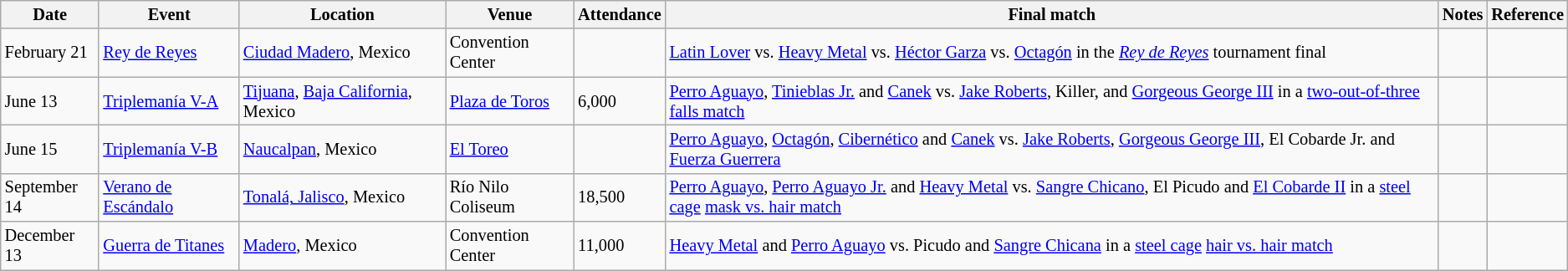<table class="wikitable" style="font-size:85%;">
<tr>
<th>Date</th>
<th>Event</th>
<th>Location</th>
<th>Venue</th>
<th>Attendance</th>
<th>Final match</th>
<th>Notes</th>
<th>Reference</th>
</tr>
<tr>
<td>February 21</td>
<td><a href='#'>Rey de Reyes</a></td>
<td><a href='#'>Ciudad Madero</a>, Mexico</td>
<td>Convention Center</td>
<td></td>
<td><a href='#'>Latin Lover</a> vs. <a href='#'>Heavy Metal</a> vs. <a href='#'>Héctor Garza</a> vs. <a href='#'>Octagón</a> in the <em><a href='#'>Rey de Reyes</a></em> tournament final</td>
<td></td>
<td></td>
</tr>
<tr>
<td>June 13</td>
<td><a href='#'>Triplemanía V-A</a></td>
<td><a href='#'>Tijuana</a>, <a href='#'>Baja California</a>, Mexico</td>
<td><a href='#'>Plaza de Toros</a></td>
<td>6,000</td>
<td><a href='#'>Perro Aguayo</a>, <a href='#'>Tinieblas Jr.</a> and <a href='#'>Canek</a> vs. <a href='#'>Jake Roberts</a>, Killer, and <a href='#'>Gorgeous George III</a> in a <a href='#'>two-out-of-three falls match</a></td>
<td></td>
<td></td>
</tr>
<tr>
<td>June 15</td>
<td><a href='#'>Triplemanía V-B</a></td>
<td><a href='#'>Naucalpan</a>, Mexico</td>
<td><a href='#'>El Toreo</a></td>
<td></td>
<td><a href='#'>Perro Aguayo</a>, <a href='#'>Octagón</a>, <a href='#'>Cibernético</a> and <a href='#'>Canek</a> vs. <a href='#'>Jake Roberts</a>, <a href='#'>Gorgeous George III</a>, El Cobarde Jr. and <a href='#'>Fuerza Guerrera</a></td>
<td></td>
<td></td>
</tr>
<tr>
<td>September 14</td>
<td><a href='#'>Verano de Escándalo</a></td>
<td><a href='#'>Tonalá, Jalisco</a>, Mexico</td>
<td>Río Nilo Coliseum</td>
<td>18,500</td>
<td><a href='#'>Perro Aguayo</a>, <a href='#'>Perro Aguayo Jr.</a> and <a href='#'>Heavy Metal</a> vs. <a href='#'>Sangre Chicano</a>, El Picudo and <a href='#'>El Cobarde II</a> in a <a href='#'>steel cage</a> <a href='#'>mask vs. hair match</a></td>
<td></td>
<td></td>
</tr>
<tr>
<td>December 13</td>
<td><a href='#'>Guerra de Titanes</a></td>
<td><a href='#'>Madero</a>, Mexico</td>
<td>Convention Center</td>
<td>11,000</td>
<td><a href='#'>Heavy Metal</a> and <a href='#'>Perro Aguayo</a> vs. Picudo and <a href='#'>Sangre Chicana</a> in a <a href='#'>steel cage</a> <a href='#'>hair vs. hair match</a></td>
<td></td>
<td></td>
</tr>
</table>
